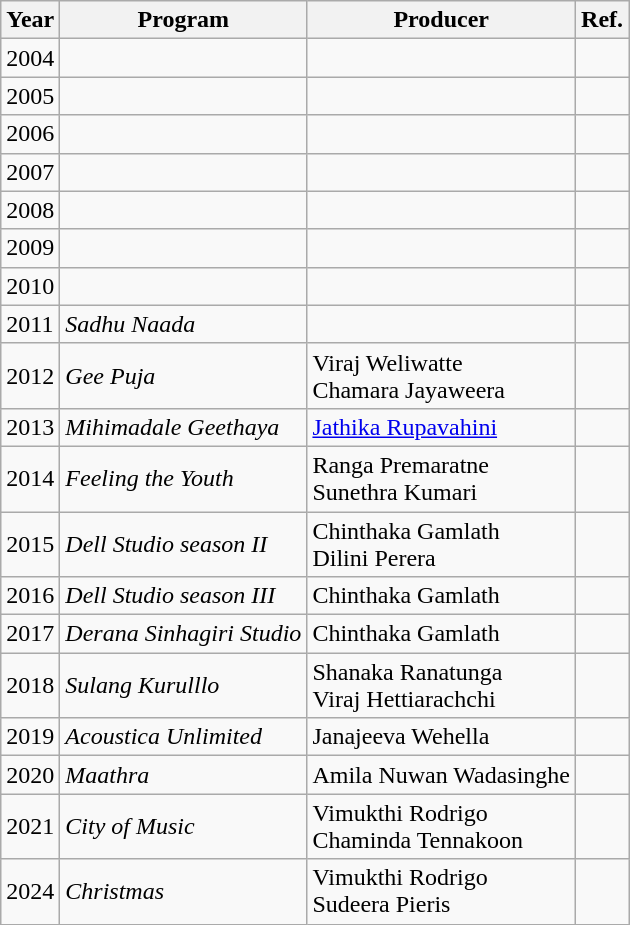<table class="wikitable">
<tr>
<th>Year</th>
<th>Program</th>
<th>Producer</th>
<th>Ref.</th>
</tr>
<tr>
<td>2004</td>
<td></td>
<td></td>
<td></td>
</tr>
<tr>
<td>2005</td>
<td></td>
<td></td>
<td></td>
</tr>
<tr>
<td>2006</td>
<td></td>
<td></td>
<td></td>
</tr>
<tr>
<td>2007</td>
<td></td>
<td></td>
<td></td>
</tr>
<tr>
<td>2008</td>
<td></td>
<td></td>
<td></td>
</tr>
<tr>
<td>2009</td>
<td></td>
<td></td>
<td></td>
</tr>
<tr>
<td>2010</td>
<td></td>
<td></td>
<td></td>
</tr>
<tr>
<td>2011</td>
<td><em>Sadhu Naada</em></td>
<td></td>
<td></td>
</tr>
<tr>
<td>2012</td>
<td><em>Gee Puja</em></td>
<td>Viraj Weliwatte <br> Chamara Jayaweera</td>
<td></td>
</tr>
<tr>
<td>2013</td>
<td><em>Mihimadale Geethaya</em></td>
<td><a href='#'>Jathika Rupavahini</a></td>
<td></td>
</tr>
<tr>
<td>2014</td>
<td><em>Feeling the Youth</em></td>
<td>Ranga Premaratne <br> Sunethra Kumari</td>
<td></td>
</tr>
<tr>
<td>2015</td>
<td><em>Dell Studio season II</em></td>
<td>Chinthaka Gamlath <br> Dilini Perera</td>
<td></td>
</tr>
<tr>
<td>2016</td>
<td><em>Dell Studio season III</em></td>
<td>Chinthaka Gamlath</td>
<td></td>
</tr>
<tr>
<td>2017</td>
<td><em>Derana Sinhagiri Studio</em></td>
<td>Chinthaka Gamlath</td>
<td></td>
</tr>
<tr>
<td>2018</td>
<td><em>Sulang Kurulllo</em></td>
<td>Shanaka Ranatunga <br> Viraj Hettiarachchi</td>
<td></td>
</tr>
<tr>
<td>2019</td>
<td><em>Acoustica Unlimited</em></td>
<td>Janajeeva Wehella</td>
<td></td>
</tr>
<tr>
<td>2020</td>
<td><em>Maathra</em></td>
<td>Amila Nuwan Wadasinghe</td>
<td></td>
</tr>
<tr>
<td>2021</td>
<td><em>City of Music</em></td>
<td>Vimukthi Rodrigo <br>Chaminda Tennakoon</td>
<td></td>
</tr>
<tr>
<td>2024</td>
<td><em>Christmas</em></td>
<td>Vimukthi Rodrigo <br> Sudeera Pieris</td>
<td></td>
</tr>
</table>
